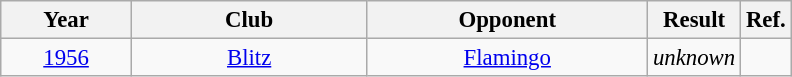<table class="wikitable" style="font-size:95%; text-align: center;">
<tr>
<th width="80">Year</th>
<th width="150">Club</th>
<th width="180">Opponent</th>
<th width="55">Result</th>
<th>Ref.</th>
</tr>
<tr>
<td><a href='#'>1956</a></td>
<td><a href='#'>Blitz</a></td>
<td> <a href='#'>Flamingo</a></td>
<td><em>unknown</em></td>
<td></td>
</tr>
</table>
